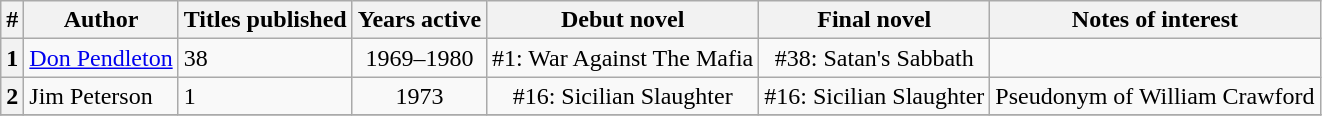<table class="wikitable plainrowheaders sortable" style="margin-right: 0;">
<tr>
<th scope="col">#</th>
<th scope="col">Author</th>
<th scope="col">Titles published</th>
<th scope="col">Years active</th>
<th scope="col">Debut novel</th>
<th scope="col">Final novel</th>
<th scope="col">Notes of interest</th>
</tr>
<tr>
<th scope="row" style="text-align:center;"><strong>1</strong></th>
<td><a href='#'>Don Pendleton</a></td>
<td>38</td>
<td style="text-align:center;">1969–1980</td>
<td style="text-align:center;">#1: War Against The Mafia</td>
<td style="text-align:center;">#38: Satan's Sabbath</td>
</tr>
<tr>
<th scope="row" style="text-align:center;"><strong>2</strong></th>
<td>Jim Peterson</td>
<td>1</td>
<td style="text-align:center;">1973</td>
<td style="text-align:center;">#16: Sicilian Slaughter</td>
<td style="text-align:center;">#16: Sicilian Slaughter</td>
<td style="text-align:center;">Pseudonym of William Crawford</td>
</tr>
<tr>
</tr>
</table>
